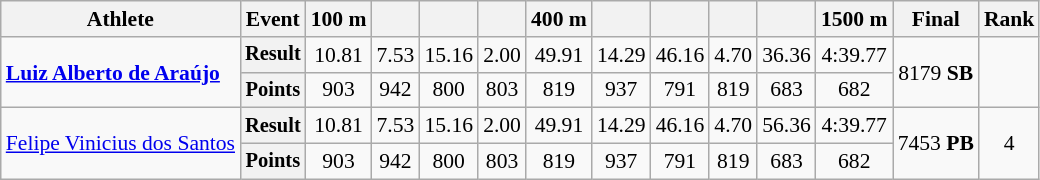<table class="wikitable" style="font-size:90%">
<tr>
<th>Athlete</th>
<th>Event</th>
<th>100 m</th>
<th></th>
<th></th>
<th></th>
<th>400 m</th>
<th></th>
<th></th>
<th></th>
<th></th>
<th>1500 m</th>
<th>Final</th>
<th>Rank</th>
</tr>
<tr align=center>
<td rowspan=2 align=left><strong><a href='#'>Luiz Alberto de Araújo</a></strong></td>
<th style=font-size:95%>Result</th>
<td>10.81</td>
<td>7.53</td>
<td>15.16</td>
<td>2.00</td>
<td>49.91</td>
<td>14.29</td>
<td>46.16</td>
<td>4.70</td>
<td>36.36</td>
<td>4:39.77</td>
<td rowspan=2>8179 <strong>SB</strong></td>
<td rowspan=2></td>
</tr>
<tr align=center>
<th style=font-size:95%>Points</th>
<td>903</td>
<td>942</td>
<td>800</td>
<td>803</td>
<td>819</td>
<td>937</td>
<td>791</td>
<td>819</td>
<td>683</td>
<td>682</td>
</tr>
<tr align=center>
<td rowspan=2 align=left><a href='#'>Felipe Vinicius dos Santos</a></td>
<th style="font-size:95%">Result</th>
<td>10.81</td>
<td>7.53</td>
<td>15.16</td>
<td>2.00</td>
<td>49.91</td>
<td>14.29</td>
<td>46.16</td>
<td>4.70</td>
<td>56.36</td>
<td>4:39.77</td>
<td rowspan=2>7453 <strong>PB</strong></td>
<td rowspan=2>4</td>
</tr>
<tr align=center>
<th style="font-size:95%">Points</th>
<td>903</td>
<td>942</td>
<td>800</td>
<td>803</td>
<td>819</td>
<td>937</td>
<td>791</td>
<td>819</td>
<td>683</td>
<td>682</td>
</tr>
</table>
